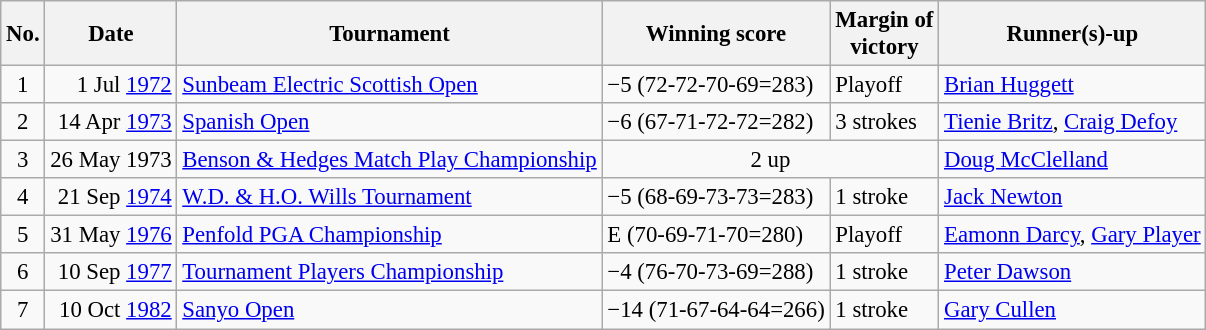<table class="wikitable" style="font-size:95%;">
<tr>
<th>No.</th>
<th>Date</th>
<th>Tournament</th>
<th>Winning score</th>
<th>Margin of<br>victory</th>
<th>Runner(s)-up</th>
</tr>
<tr>
<td align=center>1</td>
<td align=right>1 Jul <a href='#'>1972</a></td>
<td><a href='#'>Sunbeam Electric Scottish Open</a></td>
<td>−5 (72-72-70-69=283)</td>
<td>Playoff</td>
<td> <a href='#'>Brian Huggett</a></td>
</tr>
<tr>
<td align=center>2</td>
<td align=right>14 Apr <a href='#'>1973</a></td>
<td><a href='#'>Spanish Open</a></td>
<td>−6 (67-71-72-72=282)</td>
<td>3 strokes</td>
<td> <a href='#'>Tienie Britz</a>,  <a href='#'>Craig Defoy</a></td>
</tr>
<tr>
<td align=center>3</td>
<td align=right>26 May 1973</td>
<td><a href='#'>Benson & Hedges Match Play Championship</a></td>
<td colspan=2 align=center>2 up</td>
<td> <a href='#'>Doug McClelland</a></td>
</tr>
<tr>
<td align=center>4</td>
<td align=right>21 Sep <a href='#'>1974</a></td>
<td><a href='#'>W.D. & H.O. Wills Tournament</a></td>
<td>−5 (68-69-73-73=283)</td>
<td>1 stroke</td>
<td> <a href='#'>Jack Newton</a></td>
</tr>
<tr>
<td align=center>5</td>
<td align=right>31 May <a href='#'>1976</a></td>
<td><a href='#'>Penfold PGA Championship</a></td>
<td>E (70-69-71-70=280)</td>
<td>Playoff</td>
<td> <a href='#'>Eamonn Darcy</a>,  <a href='#'>Gary Player</a></td>
</tr>
<tr>
<td align=center>6</td>
<td align=right>10 Sep <a href='#'>1977</a></td>
<td><a href='#'>Tournament Players Championship</a></td>
<td>−4 (76-70-73-69=288)</td>
<td>1 stroke</td>
<td> <a href='#'>Peter Dawson</a></td>
</tr>
<tr>
<td align=center>7</td>
<td align=right>10 Oct <a href='#'>1982</a></td>
<td><a href='#'>Sanyo Open</a></td>
<td>−14 (71-67-64-64=266)</td>
<td>1 stroke</td>
<td> <a href='#'>Gary Cullen</a></td>
</tr>
</table>
